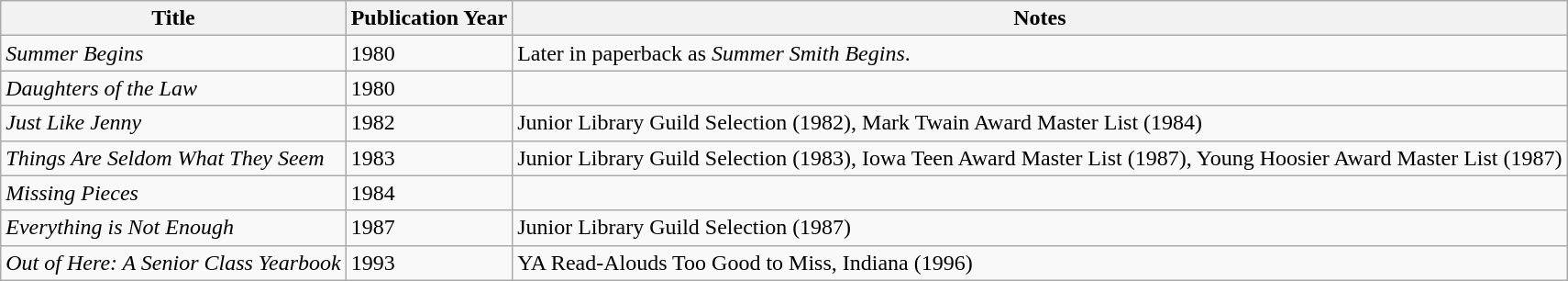<table class="wikitable sortable mw-collapsible">
<tr>
<th>Title</th>
<th>Publication Year</th>
<th>Notes</th>
</tr>
<tr>
<td><em>Summer Begins</em></td>
<td>1980</td>
<td>Later in paperback as <em>Summer Smith Begins</em>.</td>
</tr>
<tr>
<td><em>Daughters of the Law</em></td>
<td>1980</td>
<td></td>
</tr>
<tr>
<td><em>Just Like Jenny</em></td>
<td>1982</td>
<td>Junior Library Guild Selection (1982), Mark Twain Award Master List (1984)</td>
</tr>
<tr>
<td><em>Things Are Seldom What They Seem</em></td>
<td>1983</td>
<td>Junior Library Guild Selection (1983), Iowa Teen Award Master List (1987), Young Hoosier Award Master List (1987)</td>
</tr>
<tr>
<td><em>Missing Pieces</em></td>
<td>1984</td>
<td></td>
</tr>
<tr>
<td><em>Everything is Not Enough</em></td>
<td>1987</td>
<td>Junior Library Guild Selection (1987)</td>
</tr>
<tr>
<td><em>Out of Here: A Senior Class Yearbook</em></td>
<td>1993</td>
<td>YA Read-Alouds Too Good to Miss, Indiana (1996)</td>
</tr>
</table>
